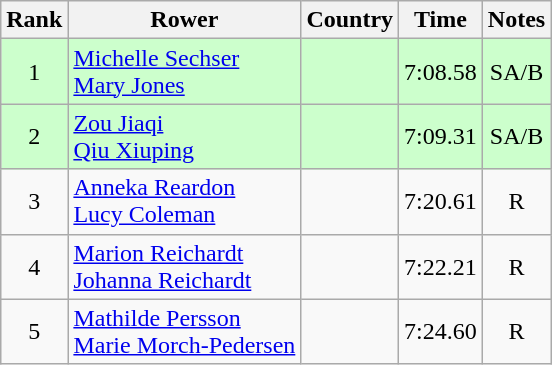<table class="wikitable" style="text-align:center">
<tr>
<th>Rank</th>
<th>Rower</th>
<th>Country</th>
<th>Time</th>
<th>Notes</th>
</tr>
<tr bgcolor=ccffcc>
<td>1</td>
<td align="left"><a href='#'>Michelle Sechser</a><br><a href='#'>Mary Jones</a></td>
<td align="left"></td>
<td>7:08.58</td>
<td>SA/B</td>
</tr>
<tr bgcolor=ccffcc>
<td>2</td>
<td align="left"><a href='#'>Zou Jiaqi</a><br><a href='#'>Qiu Xiuping</a></td>
<td align="left"></td>
<td>7:09.31</td>
<td>SA/B</td>
</tr>
<tr>
<td>3</td>
<td align="left"><a href='#'>Anneka Reardon</a><br><a href='#'>Lucy Coleman </a></td>
<td align="left"></td>
<td>7:20.61</td>
<td>R</td>
</tr>
<tr>
<td>4</td>
<td align="left"><a href='#'>Marion Reichardt</a><br><a href='#'>Johanna Reichardt</a></td>
<td align="left"></td>
<td>7:22.21</td>
<td>R</td>
</tr>
<tr>
<td>5</td>
<td align="left"><a href='#'>Mathilde Persson</a><br><a href='#'>Marie Morch-Pedersen</a></td>
<td align="left"></td>
<td>7:24.60</td>
<td>R</td>
</tr>
</table>
